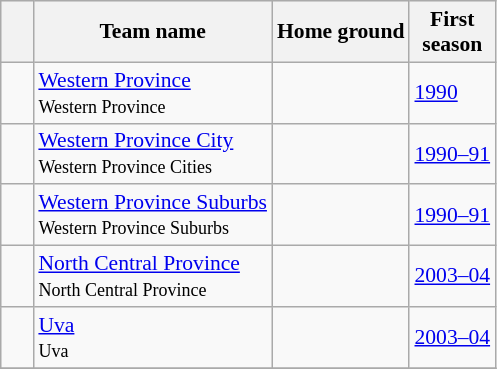<table class="wikitable" style="font-size:90%;">
<tr bgcolor="#efefef">
<th width=15> </th>
<th>Team name</th>
<th>Home ground</th>
<th>First<br>season</th>
</tr>
<tr>
<td> </td>
<td><a href='#'>Western Province</a><br><small>Western Province</small></td>
<td></td>
<td><a href='#'>1990</a></td>
</tr>
<tr>
<td> </td>
<td><a href='#'>Western Province City</a><br><small>Western Province Cities</small></td>
<td></td>
<td><a href='#'>1990–91</a></td>
</tr>
<tr>
<td> </td>
<td><a href='#'>Western Province Suburbs</a><br><small>Western Province Suburbs</small></td>
<td></td>
<td><a href='#'>1990–91</a></td>
</tr>
<tr>
<td> </td>
<td><a href='#'>North Central Province</a><br><small>North Central Province</small></td>
<td></td>
<td><a href='#'>2003–04</a></td>
</tr>
<tr>
<td> </td>
<td><a href='#'>Uva</a><br><small>Uva</small></td>
<td></td>
<td><a href='#'>2003–04</a></td>
</tr>
<tr>
</tr>
</table>
